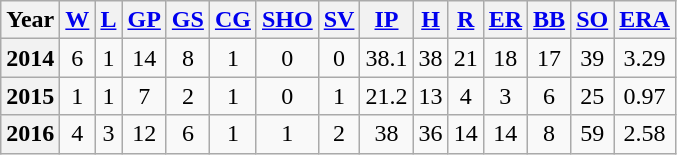<table class="wikitable">
<tr align=center>
<th>Year</th>
<th><a href='#'>W</a></th>
<th><a href='#'>L</a></th>
<th><a href='#'>GP</a></th>
<th><a href='#'>GS</a></th>
<th><a href='#'>CG</a></th>
<th><a href='#'>SHO</a></th>
<th><a href='#'>SV</a></th>
<th><a href='#'>IP</a></th>
<th><a href='#'>H</a></th>
<th><a href='#'>R</a></th>
<th><a href='#'>ER</a></th>
<th><a href='#'>BB</a></th>
<th><a href='#'>SO</a></th>
<th><a href='#'>ERA</a></th>
</tr>
<tr align=center>
<th>2014</th>
<td>6</td>
<td>1</td>
<td>14</td>
<td>8</td>
<td>1</td>
<td>0</td>
<td>0</td>
<td>38.1</td>
<td>38</td>
<td>21</td>
<td>18</td>
<td>17</td>
<td>39</td>
<td>3.29</td>
</tr>
<tr align=center>
<th>2015</th>
<td>1</td>
<td>1</td>
<td>7</td>
<td>2</td>
<td>1</td>
<td>0</td>
<td>1</td>
<td>21.2</td>
<td>13</td>
<td>4</td>
<td>3</td>
<td>6</td>
<td>25</td>
<td>0.97</td>
</tr>
<tr align=center>
<th>2016</th>
<td>4</td>
<td>3</td>
<td>12</td>
<td>6</td>
<td>1</td>
<td>1</td>
<td>2</td>
<td>38</td>
<td>36</td>
<td>14</td>
<td>14</td>
<td>8</td>
<td>59</td>
<td>2.58</td>
</tr>
</table>
